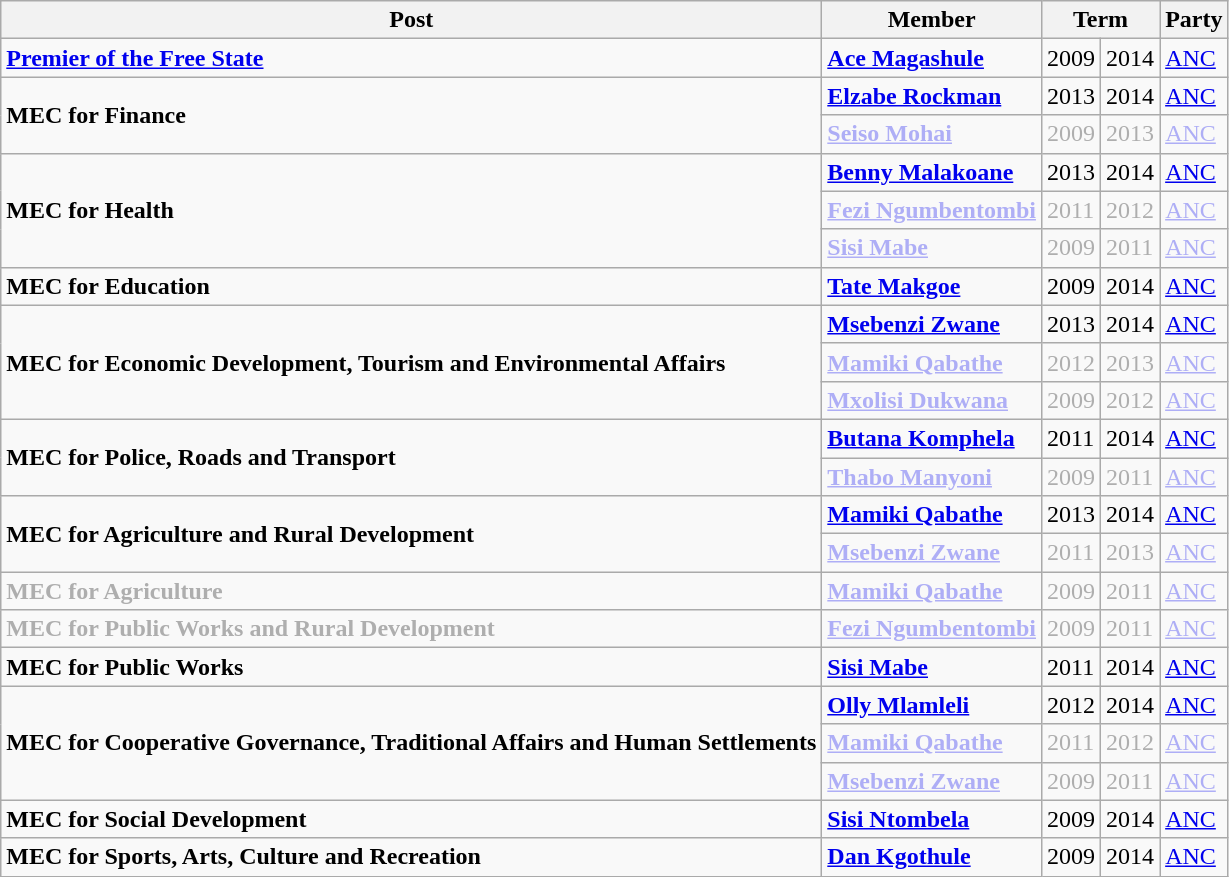<table class="wikitable">
<tr>
<th>Post</th>
<th>Member</th>
<th colspan="2">Term</th>
<th>Party</th>
</tr>
<tr>
<td><strong><a href='#'>Premier of the Free State</a></strong></td>
<td><strong><a href='#'>Ace Magashule</a></strong></td>
<td>2009</td>
<td>2014</td>
<td><a href='#'>ANC</a></td>
</tr>
<tr>
<td rowspan="2"><strong>MEC for Finance</strong></td>
<td><strong><a href='#'>Elzabe Rockman</a></strong></td>
<td>2013</td>
<td>2014</td>
<td><a href='#'>ANC</a></td>
</tr>
<tr style="opacity:.3;">
<td><strong><a href='#'>Seiso Mohai</a></strong></td>
<td>2009</td>
<td>2013</td>
<td><a href='#'>ANC</a></td>
</tr>
<tr>
<td rowspan="3"><strong>MEC for Health</strong></td>
<td><strong><a href='#'>Benny Malakoane</a></strong></td>
<td>2013</td>
<td>2014</td>
<td><a href='#'>ANC</a></td>
</tr>
<tr style="opacity:.3;">
<td><strong><a href='#'>Fezi Ngumbentombi</a></strong></td>
<td>2011</td>
<td>2012</td>
<td><a href='#'>ANC</a></td>
</tr>
<tr style="opacity:.3;">
<td><strong><a href='#'>Sisi Mabe</a></strong></td>
<td>2009</td>
<td>2011</td>
<td><a href='#'>ANC</a></td>
</tr>
<tr>
<td><strong>MEC for Education</strong></td>
<td><strong><a href='#'>Tate Makgoe</a></strong></td>
<td>2009</td>
<td>2014</td>
<td><a href='#'>ANC</a></td>
</tr>
<tr>
<td rowspan="3"><strong>MEC for Economic Development, Tourism and Environmental Affairs</strong></td>
<td><a href='#'><strong>Msebenzi Zwane</strong></a></td>
<td>2013</td>
<td>2014</td>
<td><a href='#'>ANC</a></td>
</tr>
<tr style="opacity:.3;">
<td><strong><a href='#'>Mamiki Qabathe</a></strong></td>
<td>2012</td>
<td>2013</td>
<td><a href='#'>ANC</a></td>
</tr>
<tr style="opacity:.3;">
<td><strong><a href='#'>Mxolisi Dukwana</a></strong></td>
<td>2009</td>
<td>2012</td>
<td><a href='#'>ANC</a></td>
</tr>
<tr>
<td rowspan="2"><strong>MEC for Police, Roads and Transport</strong></td>
<td><strong><a href='#'>Butana Komphela</a></strong></td>
<td>2011</td>
<td>2014</td>
<td><a href='#'>ANC</a></td>
</tr>
<tr style="opacity:.3;">
<td><strong><a href='#'>Thabo Manyoni</a></strong></td>
<td>2009</td>
<td>2011</td>
<td><a href='#'>ANC</a></td>
</tr>
<tr>
<td rowspan="2"><strong>MEC for Agriculture and Rural Development</strong></td>
<td><strong><a href='#'>Mamiki Qabathe</a></strong></td>
<td>2013</td>
<td>2014</td>
<td><a href='#'>ANC</a></td>
</tr>
<tr style="opacity:.3;">
<td><a href='#'><strong>Msebenzi Zwane</strong></a></td>
<td>2011</td>
<td>2013</td>
<td><a href='#'>ANC</a></td>
</tr>
<tr style="opacity:.3;">
<td><strong>MEC for Agriculture</strong></td>
<td><strong><a href='#'>Mamiki Qabathe</a></strong></td>
<td>2009</td>
<td>2011</td>
<td><a href='#'>ANC</a></td>
</tr>
<tr style="opacity:.3;">
<td><strong>MEC for Public Works and Rural Development</strong></td>
<td><strong><a href='#'>Fezi Ngumbentombi</a></strong></td>
<td>2009</td>
<td>2011</td>
<td><a href='#'>ANC</a></td>
</tr>
<tr>
<td><strong>MEC for Public Works</strong></td>
<td><strong><a href='#'>Sisi Mabe</a></strong></td>
<td>2011</td>
<td>2014</td>
<td><a href='#'>ANC</a></td>
</tr>
<tr>
<td rowspan="3"><strong>MEC for Cooperative Governance, Traditional Affairs and Human Settlements</strong></td>
<td><strong><a href='#'>Olly Mlamleli</a></strong></td>
<td>2012</td>
<td>2014</td>
<td><a href='#'>ANC</a></td>
</tr>
<tr style="opacity:.3;">
<td><strong><a href='#'>Mamiki Qabathe</a></strong></td>
<td>2011</td>
<td>2012</td>
<td><a href='#'>ANC</a></td>
</tr>
<tr style="opacity:.3;">
<td><a href='#'><strong>Msebenzi Zwane</strong></a></td>
<td>2009</td>
<td>2011</td>
<td><a href='#'>ANC</a></td>
</tr>
<tr>
<td><strong>MEC for Social Development</strong></td>
<td><strong><a href='#'>Sisi Ntombela</a></strong></td>
<td>2009</td>
<td>2014</td>
<td><a href='#'>ANC</a></td>
</tr>
<tr>
<td><strong>MEC for Sports, Arts, Culture and Recreation</strong></td>
<td><strong><a href='#'>Dan Kgothule</a></strong></td>
<td>2009</td>
<td>2014</td>
<td><a href='#'>ANC</a></td>
</tr>
</table>
